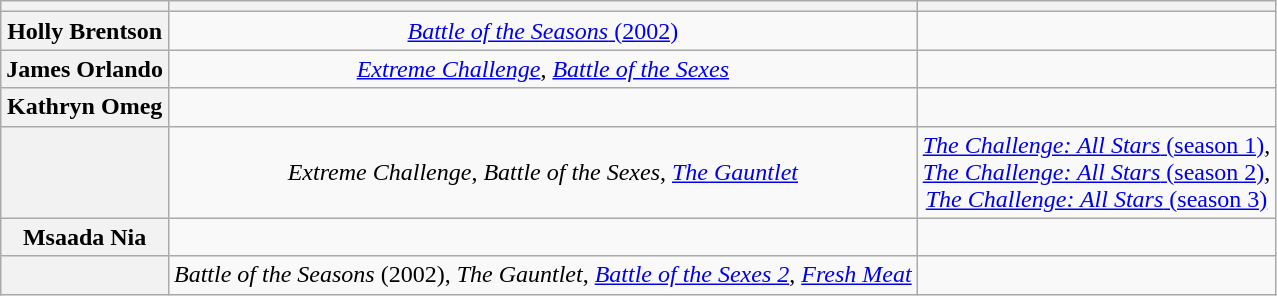<table class="wikitable sortable" style="text-align:center">
<tr>
<th scope="col"></th>
<th scope="col"></th>
<th scope="col"></th>
</tr>
<tr>
<th scope="row">Holly Brentson</th>
<td><a href='#'><em>Battle of the Seasons</em> (2002)</a></td>
<td></td>
</tr>
<tr>
<th scope="row">James Orlando</th>
<td><em><a href='#'>Extreme Challenge</a></em>, <em><a href='#'>Battle of the Sexes</a></em></td>
<td></td>
</tr>
<tr>
<th scope="row">Kathryn Omeg</th>
<td></td>
<td></td>
</tr>
<tr>
<th scope="row"></th>
<td><em>Extreme Challenge</em>, <em>Battle of the Sexes</em>, <em><a href='#'>The Gauntlet</a></em></td>
<td><a href='#'><em>The Challenge: All Stars</em> (season 1)</a>,<br><a href='#'><em>The Challenge: All Stars</em> (season 2)</a>,<br><a href='#'><em>The Challenge: All Stars</em> (season 3)</a></td>
</tr>
<tr>
<th scope="row">Msaada Nia</th>
<td></td>
<td></td>
</tr>
<tr>
<th scope="row"></th>
<td><em>Battle of the Seasons</em> (2002), <em>The Gauntlet</em>, <em><a href='#'>Battle of the Sexes 2</a></em>, <em><a href='#'>Fresh Meat</a></em></td>
<td></td>
</tr>
</table>
